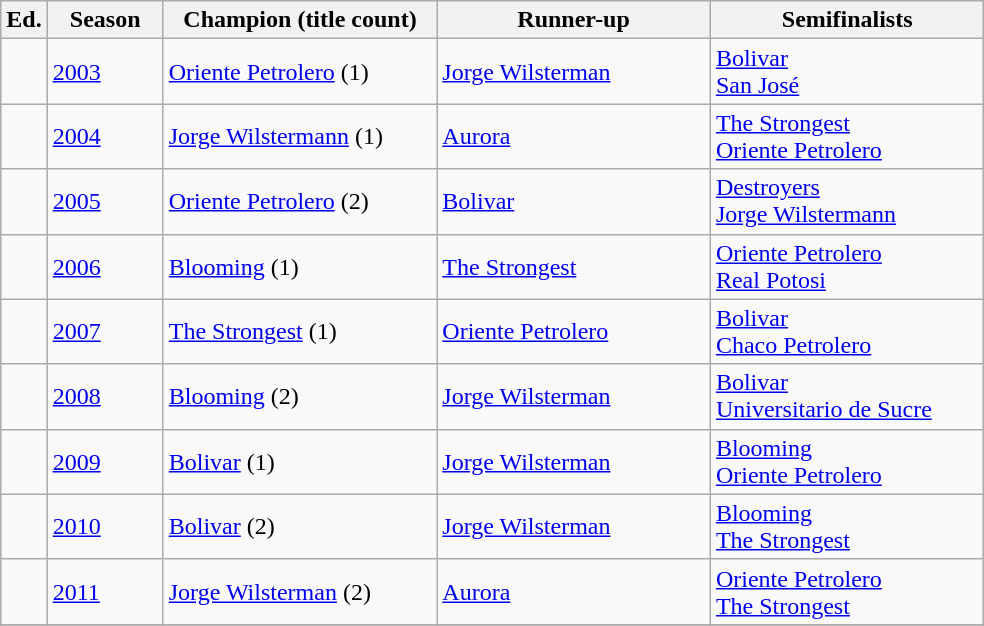<table class="wikitable">
<tr>
<th width=px>Ed.</th>
<th width="70">Season</th>
<th width="175">Champion (title count)</th>
<th width="175">Runner-up</th>
<th width="175">Semifinalists</th>
</tr>
<tr>
<td></td>
<td><a href='#'>2003</a></td>
<td><a href='#'>Oriente Petrolero</a> (1)</td>
<td><a href='#'>Jorge Wilsterman</a></td>
<td><a href='#'>Bolivar</a><br> <a href='#'>San José</a></td>
</tr>
<tr>
<td></td>
<td><a href='#'>2004</a></td>
<td><a href='#'>Jorge Wilstermann</a> (1)</td>
<td><a href='#'>Aurora</a></td>
<td><a href='#'>The Strongest</a> <br> <a href='#'>Oriente Petrolero</a></td>
</tr>
<tr>
<td></td>
<td><a href='#'>2005</a></td>
<td><a href='#'>Oriente Petrolero</a> (2)</td>
<td><a href='#'>Bolivar</a></td>
<td><a href='#'>Destroyers</a> <br> <a href='#'>Jorge Wilstermann</a></td>
</tr>
<tr>
<td></td>
<td><a href='#'>2006</a></td>
<td><a href='#'>Blooming</a> (1)</td>
<td><a href='#'>The Strongest</a></td>
<td><a href='#'>Oriente Petrolero</a> <br> <a href='#'>Real Potosi</a></td>
</tr>
<tr>
<td></td>
<td><a href='#'>2007</a></td>
<td><a href='#'>The Strongest</a> (1)</td>
<td><a href='#'>Oriente Petrolero</a></td>
<td><a href='#'>Bolivar</a><br> <a href='#'>Chaco Petrolero</a></td>
</tr>
<tr>
<td></td>
<td><a href='#'>2008</a></td>
<td><a href='#'>Blooming</a> (2)</td>
<td><a href='#'>Jorge Wilsterman</a></td>
<td><a href='#'>Bolivar</a><br> <a href='#'>Universitario de Sucre</a></td>
</tr>
<tr>
<td></td>
<td><a href='#'>2009</a></td>
<td><a href='#'>Bolivar</a> (1)</td>
<td><a href='#'>Jorge Wilsterman</a></td>
<td><a href='#'>Blooming</a><br> <a href='#'>Oriente Petrolero</a></td>
</tr>
<tr>
<td></td>
<td><a href='#'>2010</a></td>
<td><a href='#'>Bolivar</a> (2)</td>
<td><a href='#'>Jorge Wilsterman</a></td>
<td><a href='#'>Blooming</a><br> <a href='#'>The Strongest</a></td>
</tr>
<tr>
<td></td>
<td><a href='#'>2011</a></td>
<td><a href='#'>Jorge Wilsterman</a> (2)</td>
<td><a href='#'>Aurora</a></td>
<td><a href='#'>Oriente Petrolero</a><br><a href='#'>The Strongest</a></td>
</tr>
<tr>
</tr>
</table>
